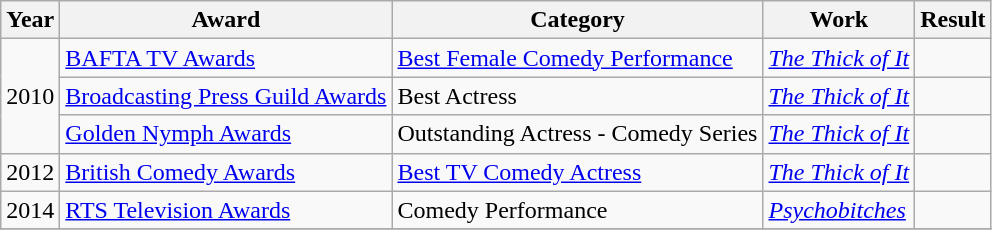<table class="wikitable sortable plainrowheaders">
<tr>
<th>Year</th>
<th>Award</th>
<th>Category</th>
<th>Work</th>
<th>Result</th>
</tr>
<tr>
<td rowspan="3">2010</td>
<td><a href='#'>BAFTA TV Awards</a></td>
<td><a href='#'>Best Female Comedy Performance</a></td>
<td><em><a href='#'>The Thick of It</a></em></td>
<td></td>
</tr>
<tr>
<td><a href='#'>Broadcasting Press Guild Awards</a></td>
<td>Best Actress</td>
<td><em><a href='#'>The Thick of It</a></em></td>
<td></td>
</tr>
<tr>
<td><a href='#'>Golden Nymph Awards</a></td>
<td>Outstanding Actress - Comedy Series</td>
<td><em><a href='#'>The Thick of It</a></em></td>
<td></td>
</tr>
<tr>
<td>2012</td>
<td><a href='#'>British Comedy Awards</a></td>
<td><a href='#'>Best TV Comedy Actress</a></td>
<td><em><a href='#'>The Thick of It</a></em></td>
<td></td>
</tr>
<tr>
<td>2014</td>
<td><a href='#'>RTS Television Awards</a></td>
<td>Comedy Performance</td>
<td><em><a href='#'>Psychobitches</a></em></td>
<td></td>
</tr>
<tr>
</tr>
</table>
